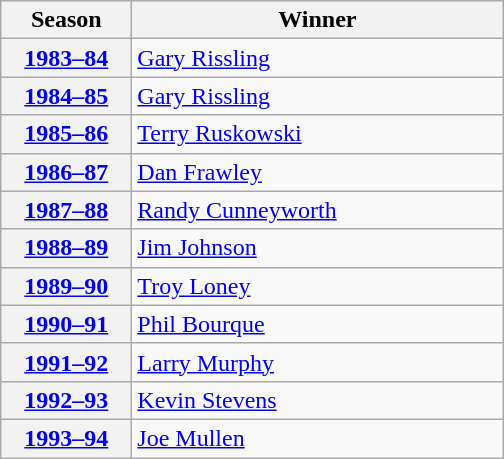<table class="wikitable">
<tr>
<th scope="col" style="width:5em">Season</th>
<th scope="col" style="width:15em">Winner</th>
</tr>
<tr>
<th scope="row"><a href='#'>1983–84</a></th>
<td><a href='#'>Gary Rissling</a></td>
</tr>
<tr>
<th scope="row"><a href='#'>1984–85</a></th>
<td><a href='#'>Gary Rissling</a></td>
</tr>
<tr>
<th scope="row"><a href='#'>1985–86</a></th>
<td><a href='#'>Terry Ruskowski</a></td>
</tr>
<tr>
<th scope="row"><a href='#'>1986–87</a></th>
<td><a href='#'>Dan Frawley</a></td>
</tr>
<tr>
<th scope="row"><a href='#'>1987–88</a></th>
<td><a href='#'>Randy Cunneyworth</a></td>
</tr>
<tr>
<th scope="row"><a href='#'>1988–89</a></th>
<td><a href='#'>Jim Johnson</a></td>
</tr>
<tr>
<th scope="row"><a href='#'>1989–90</a></th>
<td><a href='#'>Troy Loney</a></td>
</tr>
<tr>
<th scope="row"><a href='#'>1990–91</a></th>
<td><a href='#'>Phil Bourque</a></td>
</tr>
<tr>
<th scope="row"><a href='#'>1991–92</a></th>
<td><a href='#'>Larry Murphy</a></td>
</tr>
<tr>
<th scope="row"><a href='#'>1992–93</a></th>
<td><a href='#'>Kevin Stevens</a></td>
</tr>
<tr>
<th scope="row"><a href='#'>1993–94</a></th>
<td><a href='#'>Joe Mullen</a></td>
</tr>
</table>
